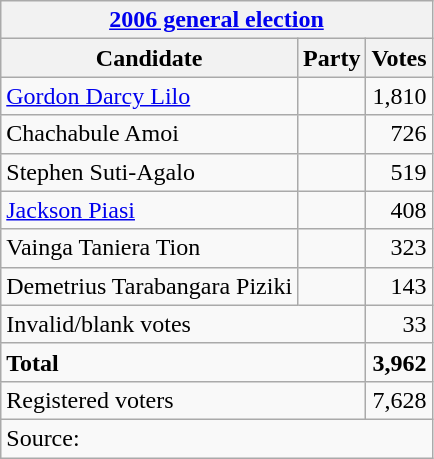<table class=wikitable style=text-align:left>
<tr>
<th colspan=3><a href='#'>2006 general election</a></th>
</tr>
<tr>
<th>Candidate</th>
<th>Party</th>
<th>Votes</th>
</tr>
<tr>
<td><a href='#'>Gordon Darcy Lilo</a></td>
<td></td>
<td align=right>1,810</td>
</tr>
<tr>
<td>Chachabule Amoi</td>
<td></td>
<td align=right>726</td>
</tr>
<tr>
<td>Stephen Suti-Agalo</td>
<td></td>
<td align=right>519</td>
</tr>
<tr>
<td><a href='#'>Jackson Piasi</a></td>
<td></td>
<td align=right>408</td>
</tr>
<tr>
<td>Vainga Taniera Tion</td>
<td></td>
<td align=right>323</td>
</tr>
<tr>
<td>Demetrius Tarabangara Piziki</td>
<td></td>
<td align=right>143</td>
</tr>
<tr>
<td colspan=2>Invalid/blank votes</td>
<td align=right>33</td>
</tr>
<tr>
<td colspan=2><strong>Total</strong></td>
<td align=right><strong>3,962</strong></td>
</tr>
<tr>
<td colspan=2>Registered voters</td>
<td align=right>7,628</td>
</tr>
<tr>
<td colspan=3>Source: </td>
</tr>
</table>
